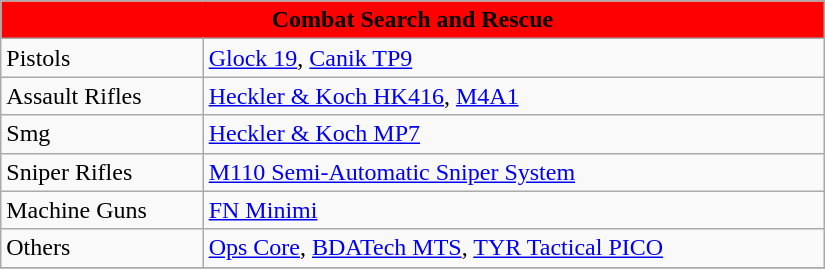<table class="wikitable" style="width:550px;">
<tr>
<td colspan="2"  style="text-align:center; background:red;"><span><strong>Combat Search and Rescue</strong></span></td>
</tr>
<tr>
<td>Pistols</td>
<td><a href='#'>Glock 19</a>, <a href='#'>Canik TP9</a></td>
</tr>
<tr>
<td>Assault Rifles</td>
<td><a href='#'>Heckler & Koch HK416</a>, <a href='#'>M4A1</a></td>
</tr>
<tr>
<td>Smg</td>
<td><a href='#'>Heckler & Koch MP7</a></td>
</tr>
<tr>
<td>Sniper Rifles</td>
<td><a href='#'>M110 Semi-Automatic Sniper System</a></td>
</tr>
<tr>
<td>Machine Guns</td>
<td><a href='#'>FN Minimi</a></td>
</tr>
<tr>
<td>Others</td>
<td><a href='#'>Ops Core</a>, <a href='#'>BDATech MTS</a>, <a href='#'>TYR Tactical PICO</a></td>
</tr>
<tr>
</tr>
</table>
